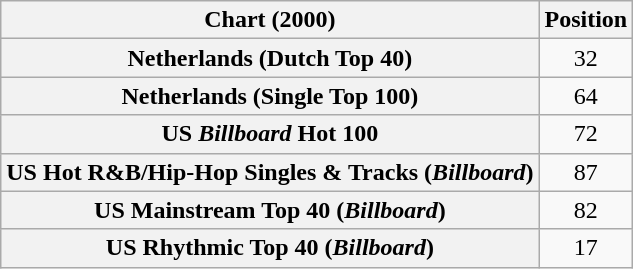<table class="wikitable sortable plainrowheaders" style="text-align:center">
<tr>
<th>Chart (2000)</th>
<th>Position</th>
</tr>
<tr>
<th scope="row">Netherlands (Dutch Top 40)</th>
<td>32</td>
</tr>
<tr>
<th scope="row">Netherlands (Single Top 100)</th>
<td>64</td>
</tr>
<tr>
<th scope="row">US <em>Billboard</em> Hot 100</th>
<td>72</td>
</tr>
<tr>
<th scope="row">US Hot R&B/Hip-Hop Singles & Tracks (<em>Billboard</em>)</th>
<td>87</td>
</tr>
<tr>
<th scope="row">US Mainstream Top 40 (<em>Billboard</em>)</th>
<td>82</td>
</tr>
<tr>
<th scope="row">US Rhythmic Top 40 (<em>Billboard</em>)</th>
<td>17</td>
</tr>
</table>
